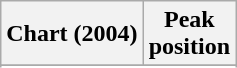<table class="wikitable sortable">
<tr>
<th>Chart (2004)</th>
<th>Peak<br>position</th>
</tr>
<tr>
</tr>
<tr>
</tr>
</table>
